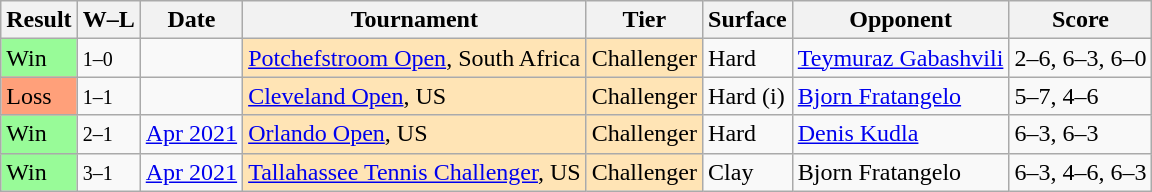<table class="sortable wikitable">
<tr>
<th>Result</th>
<th class="unsortable">W–L</th>
<th>Date</th>
<th>Tournament</th>
<th>Tier</th>
<th>Surface</th>
<th>Opponent</th>
<th class="unsortable">Score</th>
</tr>
<tr>
<td bgcolor=98FB98>Win</td>
<td><small>1–0</small></td>
<td><a href='#'></a></td>
<td style="background:moccasin;"><a href='#'>Potchefstroom Open</a>, South Africa</td>
<td style="background:moccasin;">Challenger</td>
<td>Hard</td>
<td> <a href='#'>Teymuraz Gabashvili</a></td>
<td>2–6, 6–3, 6–0</td>
</tr>
<tr>
<td bgcolor=FFA07A>Loss</td>
<td><small>1–1</small></td>
<td><a href='#'></a></td>
<td style="background:moccasin;"><a href='#'>Cleveland Open</a>, US</td>
<td style="background:moccasin;">Challenger</td>
<td>Hard (i)</td>
<td> <a href='#'>Bjorn Fratangelo</a></td>
<td>5–7, 4–6</td>
</tr>
<tr>
<td bgcolor=98FB98>Win</td>
<td><small>2–1</small></td>
<td><a href='#'>Apr 2021</a></td>
<td style="background:moccasin;"><a href='#'>Orlando Open</a>, US</td>
<td style="background:moccasin;">Challenger</td>
<td>Hard</td>
<td> <a href='#'>Denis Kudla</a></td>
<td>6–3, 6–3</td>
</tr>
<tr>
<td bgcolor=98FB98>Win</td>
<td><small>3–1</small></td>
<td><a href='#'>Apr 2021</a></td>
<td style="background:moccasin;"><a href='#'>Tallahassee Tennis Challenger</a>, US</td>
<td style="background:moccasin;">Challenger</td>
<td>Clay</td>
<td> Bjorn Fratangelo</td>
<td>6–3, 4–6, 6–3</td>
</tr>
</table>
